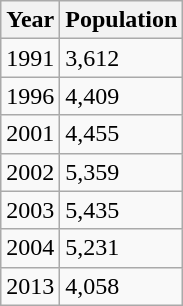<table class="wikitable">
<tr>
<th>Year</th>
<th>Population</th>
</tr>
<tr>
<td>1991</td>
<td>3,612</td>
</tr>
<tr>
<td>1996</td>
<td>4,409</td>
</tr>
<tr>
<td>2001</td>
<td>4,455</td>
</tr>
<tr>
<td>2002</td>
<td>5,359</td>
</tr>
<tr>
<td>2003</td>
<td>5,435</td>
</tr>
<tr>
<td>2004</td>
<td>5,231</td>
</tr>
<tr>
<td>2013</td>
<td>4,058</td>
</tr>
</table>
